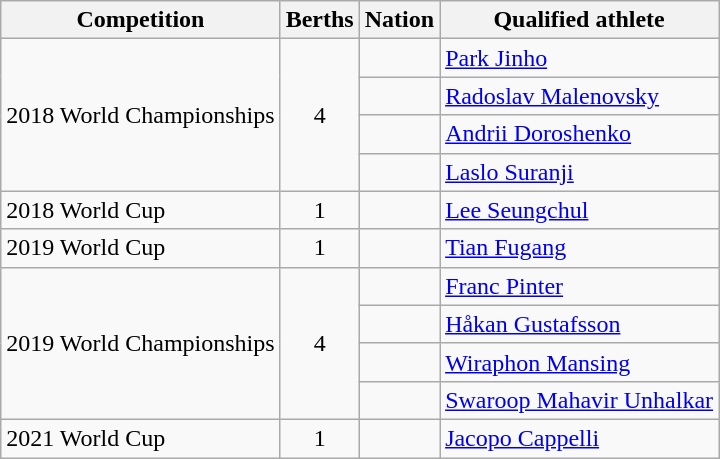<table class="wikitable">
<tr>
<th>Competition</th>
<th>Berths</th>
<th>Nation</th>
<th>Qualified athlete</th>
</tr>
<tr>
<td rowspan=4>2018 World Championships</td>
<td align=center rowspan=4>4</td>
<td></td>
<td><a href='#'>Park Jinho</a></td>
</tr>
<tr>
<td></td>
<td><a href='#'>Radoslav Malenovsky</a></td>
</tr>
<tr>
<td></td>
<td><a href='#'>Andrii Doroshenko</a></td>
</tr>
<tr>
<td></td>
<td><a href='#'>Laslo Suranji</a></td>
</tr>
<tr>
<td>2018 World Cup</td>
<td align=center>1</td>
<td></td>
<td><a href='#'>Lee Seungchul</a></td>
</tr>
<tr>
<td>2019 World Cup</td>
<td align=center>1</td>
<td></td>
<td><a href='#'>Tian Fugang</a></td>
</tr>
<tr>
<td rowspan=4>2019 World Championships</td>
<td align=center rowspan=4>4</td>
<td></td>
<td><a href='#'>Franc Pinter</a></td>
</tr>
<tr>
<td></td>
<td><a href='#'>Håkan Gustafsson</a></td>
</tr>
<tr>
<td></td>
<td><a href='#'>Wiraphon Mansing</a></td>
</tr>
<tr>
<td></td>
<td><a href='#'>Swaroop Mahavir Unhalkar</a></td>
</tr>
<tr>
<td>2021 World Cup</td>
<td align=center>1</td>
<td></td>
<td><a href='#'>Jacopo Cappelli</a></td>
</tr>
</table>
